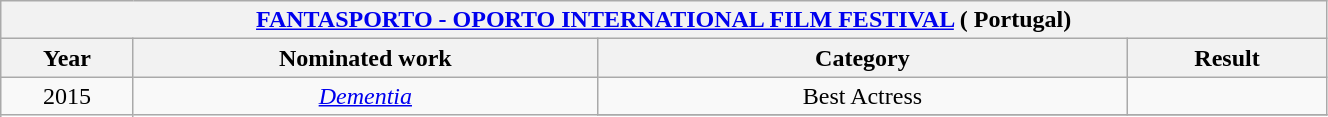<table width="70%" class="wikitable sortable">
<tr>
<th colspan="4" align="center"><a href='#'>FANTASPORTO - OPORTO INTERNATIONAL FILM FESTIVAL</a> ( Portugal)</th>
</tr>
<tr>
<th width="10%">Year</th>
<th width="35%">Nominated work</th>
<th width="40%">Category</th>
<th width="15%">Result</th>
</tr>
<tr>
<td rowspan = 2 align="center">2015</td>
<td rowspan = 2 align="center"><em><a href='#'>Dementia</a></em></td>
<td align="center">Best Actress</td>
<td></td>
</tr>
<tr>
</tr>
</table>
